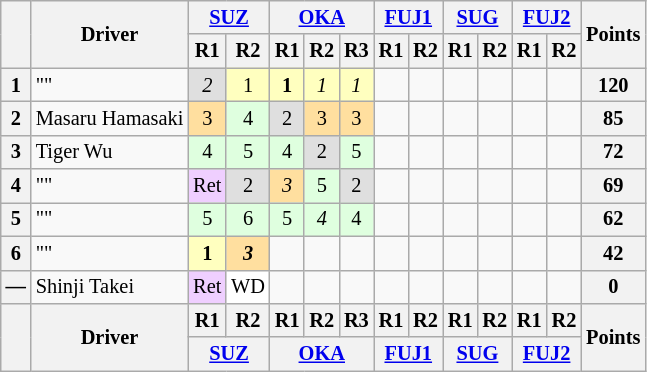<table class="wikitable" style="font-size:85%; text-align:center">
<tr>
<th rowspan=2></th>
<th rowspan=2>Driver</th>
<th colspan=2><a href='#'>SUZ</a></th>
<th colspan=3><a href='#'>OKA</a></th>
<th colspan=2><a href='#'>FUJ1</a></th>
<th colspan=2><a href='#'>SUG</a></th>
<th colspan=2><a href='#'>FUJ2</a></th>
<th rowspan=2>Points</th>
</tr>
<tr>
<th>R1</th>
<th>R2</th>
<th>R1</th>
<th>R2</th>
<th>R3</th>
<th>R1</th>
<th>R2</th>
<th>R1</th>
<th>R2</th>
<th>R1</th>
<th>R2</th>
</tr>
<tr>
<th>1</th>
<td align="left"> ""</td>
<td style="background:#DFDFDF" ;><em>2</em></td>
<td style="background:#FFFFBF" ;>1</td>
<td style="background:#FFFFBF" ;><strong>1</strong></td>
<td style="background:#FFFFBF" ;><em>1</em></td>
<td style="background:#FFFFBF" ;><em>1</em></td>
<td></td>
<td></td>
<td></td>
<td></td>
<td></td>
<td></td>
<th>120</th>
</tr>
<tr>
<th>2</th>
<td align="left"> Masaru Hamasaki</td>
<td style="background:#FFDF9F" ;>3</td>
<td style="background:#DFFFDF" ;>4</td>
<td style="background:#DFDFDF" ;>2</td>
<td style="background:#FFDF9F" ;>3</td>
<td style="background:#FFDF9F" ;>3</td>
<td></td>
<td></td>
<td></td>
<td></td>
<td></td>
<td></td>
<th>85</th>
</tr>
<tr>
<th>3</th>
<td align="left"> Tiger Wu</td>
<td style="background:#DFFFDF" ;>4</td>
<td style="background:#DFFFDF" ;>5</td>
<td style="background:#DFFFDF" ;>4</td>
<td style="background:#DFDFDF" ;>2</td>
<td style="background:#DFFFDF" ;>5</td>
<td></td>
<td></td>
<td></td>
<td></td>
<td></td>
<td></td>
<th>72</th>
</tr>
<tr>
<th>4</th>
<td align="left"> ""</td>
<td style="background:#EFCFFF" ;>Ret</td>
<td style="background:#DFDFDF" ;>2</td>
<td style="background:#FFDF9F" ;><em>3</em></td>
<td style="background:#DFFFDF" ;>5</td>
<td style="background:#DFDFDF" ;>2</td>
<td></td>
<td></td>
<td></td>
<td></td>
<td></td>
<td></td>
<th>69</th>
</tr>
<tr>
<th>5</th>
<td align="left"> ""</td>
<td style="background:#DFFFDF" ;>5</td>
<td style="background:#DFFFDF" ;>6</td>
<td style="background:#DFFFDF" ;>5</td>
<td style="background:#DFFFDF" ;><em>4</em></td>
<td style="background:#DFFFDF" ;>4</td>
<td></td>
<td></td>
<td></td>
<td></td>
<td></td>
<td></td>
<th>62</th>
</tr>
<tr>
<th>6</th>
<td align="left"> ""</td>
<td style="background:#FFFFBF" ;><strong>1</strong></td>
<td style="background:#FFDF9F" ;><strong><em>3</em></strong></td>
<td></td>
<td></td>
<td></td>
<td></td>
<td></td>
<td></td>
<td></td>
<td></td>
<td></td>
<th>42</th>
</tr>
<tr>
<th>—</th>
<td align="left"> Shinji Takei</td>
<td style="background:#EFCFFF" ;>Ret</td>
<td style="background:#FFFFFF" ;>WD</td>
<td></td>
<td></td>
<td></td>
<td></td>
<td></td>
<td></td>
<td></td>
<td></td>
<td></td>
<th>0</th>
</tr>
<tr>
<th rowspan=2></th>
<th rowspan=2>Driver</th>
<th>R1</th>
<th>R2</th>
<th>R1</th>
<th>R2</th>
<th>R3</th>
<th>R1</th>
<th>R2</th>
<th>R1</th>
<th>R2</th>
<th>R1</th>
<th>R2</th>
<th rowspan=2>Points</th>
</tr>
<tr>
<th colspan=2><a href='#'>SUZ</a></th>
<th colspan=3><a href='#'>OKA</a></th>
<th colspan=2><a href='#'>FUJ1</a></th>
<th colspan=2><a href='#'>SUG</a></th>
<th colspan=2><a href='#'>FUJ2</a></th>
</tr>
</table>
